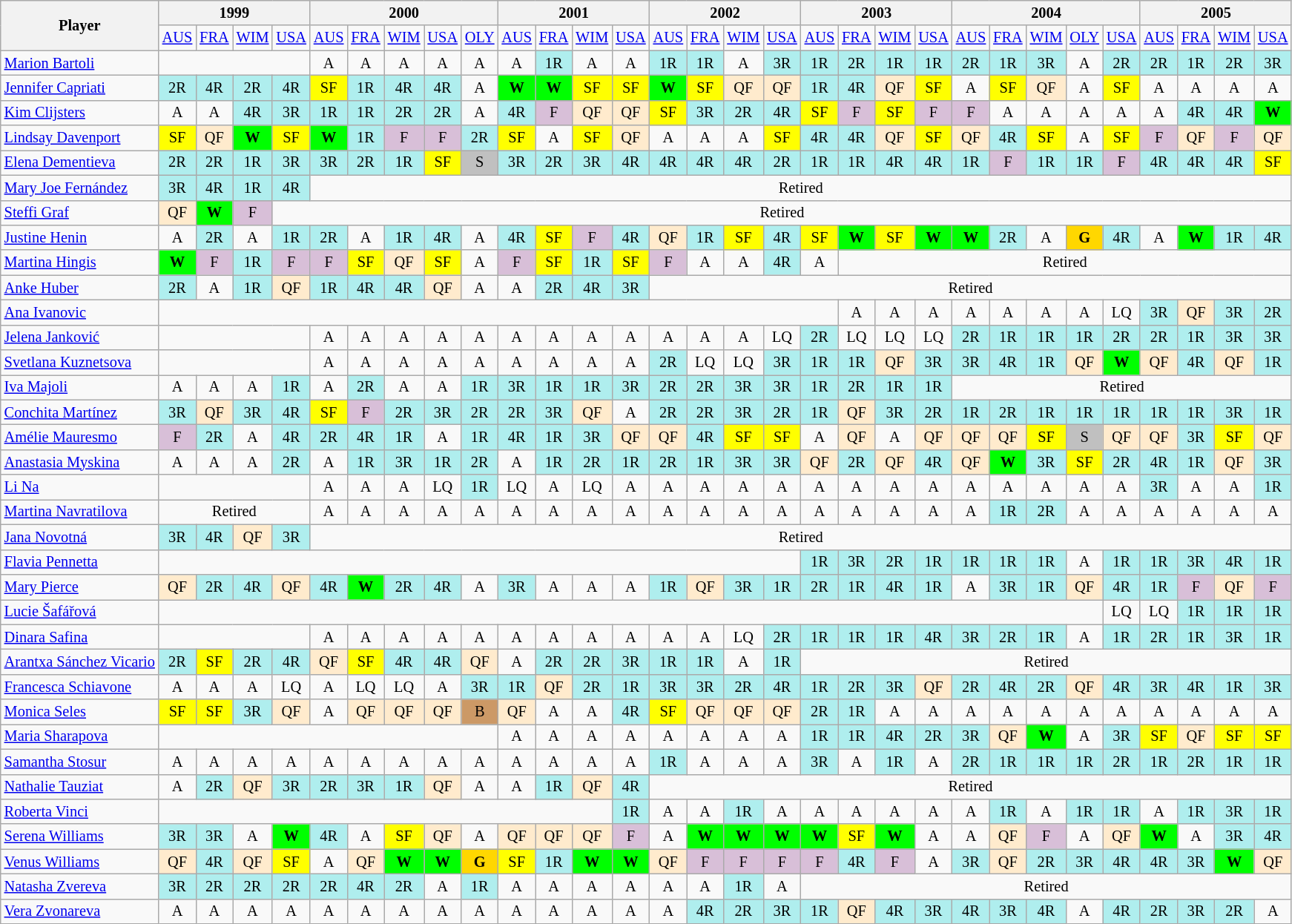<table class="wikitable" style="font-size:85%;">
<tr>
<th rowspan="2">Player</th>
<th colspan="4">1999</th>
<th colspan="5">2000</th>
<th colspan="4">2001</th>
<th colspan="4">2002</th>
<th colspan="4">2003</th>
<th colspan="5">2004</th>
<th colspan="4">2005</th>
</tr>
<tr>
<td><a href='#'>AUS</a></td>
<td><a href='#'>FRA</a></td>
<td><a href='#'>WIM</a></td>
<td><a href='#'>USA</a></td>
<td><a href='#'>AUS</a></td>
<td><a href='#'>FRA</a></td>
<td><a href='#'>WIM</a></td>
<td><a href='#'>USA</a></td>
<td><a href='#'>OLY</a></td>
<td><a href='#'>AUS</a></td>
<td><a href='#'>FRA</a></td>
<td><a href='#'>WIM</a></td>
<td><a href='#'>USA</a></td>
<td><a href='#'>AUS</a></td>
<td><a href='#'>FRA</a></td>
<td><a href='#'>WIM</a></td>
<td><a href='#'>USA</a></td>
<td><a href='#'>AUS</a></td>
<td><a href='#'>FRA</a></td>
<td><a href='#'>WIM</a></td>
<td><a href='#'>USA</a></td>
<td><a href='#'>AUS</a></td>
<td><a href='#'>FRA</a></td>
<td><a href='#'>WIM</a></td>
<td><a href='#'>OLY</a></td>
<td><a href='#'>USA</a></td>
<td><a href='#'>AUS</a></td>
<td><a href='#'>FRA</a></td>
<td><a href='#'>WIM</a></td>
<td><a href='#'>USA</a></td>
</tr>
<tr align="center">
<td align="left"> <a href='#'>Marion Bartoli</a></td>
<td colspan=4></td>
<td>A</td>
<td>A</td>
<td>A</td>
<td>A</td>
<td>A</td>
<td>A</td>
<td style="background:#afeeee;">1R</td>
<td>A</td>
<td>A</td>
<td style="background:#afeeee;">1R</td>
<td style="background:#afeeee;">1R</td>
<td>A</td>
<td style="background:#afeeee;">3R</td>
<td style="background:#afeeee;">1R</td>
<td style="background:#afeeee;">2R</td>
<td style="background:#afeeee;">1R</td>
<td style="background:#afeeee;">1R</td>
<td style="background:#afeeee;">2R</td>
<td style="background:#afeeee;">1R</td>
<td style="background:#afeeee;">3R</td>
<td>A</td>
<td style="background:#afeeee;">2R</td>
<td style="background:#afeeee;">2R</td>
<td style="background:#afeeee;">1R</td>
<td style="background:#afeeee;">2R</td>
<td style="background:#afeeee;">3R</td>
</tr>
<tr align="center">
<td align="left"> <a href='#'>Jennifer Capriati</a></td>
<td style="background:#afeeee;">2R</td>
<td style="background:#afeeee;">4R</td>
<td style="background:#afeeee;">2R</td>
<td style="background:#afeeee;">4R</td>
<td style="background:yellow;">SF</td>
<td style="background:#afeeee;">1R</td>
<td style="background:#afeeee;">4R</td>
<td style="background:#afeeee;">4R</td>
<td>A</td>
<td style="background:#00ff00;"><strong>W</strong></td>
<td style="background:#00ff00;"><strong>W</strong></td>
<td style="background:yellow;">SF</td>
<td style="background:yellow;">SF</td>
<td style="background:#00ff00;"><strong>W</strong></td>
<td style="background:yellow;">SF</td>
<td style="background:#ffebcd;">QF</td>
<td style="background:#ffebcd;">QF</td>
<td style="background:#afeeee;">1R</td>
<td style="background:#afeeee;">4R</td>
<td style="background:#ffebcd;">QF</td>
<td style="background:yellow;">SF</td>
<td>A</td>
<td style="background:yellow;">SF</td>
<td style="background:#ffebcd;">QF</td>
<td>A</td>
<td style="background:yellow;">SF</td>
<td>A</td>
<td>A</td>
<td>A</td>
<td>A</td>
</tr>
<tr align="center">
<td align="left"> <a href='#'>Kim Clijsters</a></td>
<td>A</td>
<td>A</td>
<td style="background:#afeeee;">4R</td>
<td style="background:#afeeee;">3R</td>
<td style="background:#afeeee;">1R</td>
<td style="background:#afeeee;">1R</td>
<td style="background:#afeeee;">2R</td>
<td style="background:#afeeee;">2R</td>
<td>A</td>
<td style="background:#afeeee;">4R</td>
<td style="background:#D8BFD8;">F</td>
<td style="background:#ffebcd;">QF</td>
<td style="background:#ffebcd;">QF</td>
<td style="background:yellow;">SF</td>
<td style="background:#afeeee;">3R</td>
<td style="background:#afeeee;">2R</td>
<td style="background:#afeeee;">4R</td>
<td style="background:yellow;">SF</td>
<td style="background:#D8BFD8;">F</td>
<td style="background:yellow;">SF</td>
<td style="background:#D8BFD8;">F</td>
<td style="background:#D8BFD8;">F</td>
<td>A</td>
<td>A</td>
<td>A</td>
<td>A</td>
<td>A</td>
<td style="background:#afeeee;">4R</td>
<td style="background:#afeeee;">4R</td>
<td style="background:#00ff00;"><strong>W</strong></td>
</tr>
<tr align="center">
<td align="left"> <a href='#'>Lindsay Davenport</a></td>
<td style="background:yellow;">SF</td>
<td style="background:#ffebcd;">QF</td>
<td style="background:#00ff00;"><strong>W</strong></td>
<td style="background:yellow;">SF</td>
<td style="background:#00ff00;"><strong>W</strong></td>
<td style="background:#afeeee;">1R</td>
<td style="background:#D8BFD8;">F</td>
<td style="background:#D8BFD8;">F</td>
<td style="background:#afeeee;">2R</td>
<td style="background:yellow;">SF</td>
<td>A</td>
<td style="background:yellow;">SF</td>
<td style="background:#ffebcd;">QF</td>
<td>A</td>
<td>A</td>
<td>A</td>
<td style="background:yellow;">SF</td>
<td style="background:#afeeee;">4R</td>
<td style="background:#afeeee;">4R</td>
<td style="background:#ffebcd;">QF</td>
<td style="background:yellow;">SF</td>
<td style="background:#ffebcd;">QF</td>
<td style="background:#afeeee;">4R</td>
<td style="background:yellow;">SF</td>
<td>A</td>
<td style="background:yellow;">SF</td>
<td style="background:#D8BFD8;">F</td>
<td style="background:#ffebcd;">QF</td>
<td style="background:#D8BFD8;">F</td>
<td style="background:#ffebcd;">QF</td>
</tr>
<tr align="center">
<td align="left"> <a href='#'>Elena Dementieva</a></td>
<td style="background:#afeeee;">2R</td>
<td style="background:#afeeee;">2R</td>
<td style="background:#afeeee;">1R</td>
<td style="background:#afeeee;">3R</td>
<td style="background:#afeeee;">3R</td>
<td style="background:#afeeee;">2R</td>
<td style="background:#afeeee;">1R</td>
<td style="background:yellow;">SF</td>
<td style="background:silver;">S</td>
<td style="background:#afeeee;">3R</td>
<td style="background:#afeeee;">2R</td>
<td style="background:#afeeee;">3R</td>
<td style="background:#afeeee;">4R</td>
<td style="background:#afeeee;">4R</td>
<td style="background:#afeeee;">4R</td>
<td style="background:#afeeee;">4R</td>
<td style="background:#afeeee;">2R</td>
<td style="background:#afeeee;">1R</td>
<td style="background:#afeeee;">1R</td>
<td style="background:#afeeee;">4R</td>
<td style="background:#afeeee;">4R</td>
<td style="background:#afeeee;">1R</td>
<td style="background:#D8BFD8;">F</td>
<td style="background:#afeeee;">1R</td>
<td style="background:#afeeee;">1R</td>
<td style="background:#D8BFD8;">F</td>
<td style="background:#afeeee;">4R</td>
<td style="background:#afeeee;">4R</td>
<td style="background:#afeeee;">4R</td>
<td style="background:yellow;">SF</td>
</tr>
<tr align="center">
<td align="left"> <a href='#'>Mary Joe Fernández</a></td>
<td style="background:#afeeee;">3R</td>
<td style="background:#afeeee;">4R</td>
<td style="background:#afeeee;">1R</td>
<td style="background:#afeeee;">4R</td>
<td colspan="26">Retired</td>
</tr>
<tr align="center">
<td align="left"> <a href='#'>Steffi Graf</a></td>
<td style="background:#ffebcd;">QF</td>
<td style="background:#00ff00;"><strong>W</strong></td>
<td style="background:#D8BFD8;">F</td>
<td colspan="27">Retired</td>
</tr>
<tr align="center">
<td align="left"> <a href='#'>Justine Henin</a></td>
<td>A</td>
<td style="background:#afeeee;">2R</td>
<td>A</td>
<td style="background:#afeeee;">1R</td>
<td style="background:#afeeee;">2R</td>
<td>A</td>
<td style="background:#afeeee;">1R</td>
<td style="background:#afeeee;">4R</td>
<td>A</td>
<td style="background:#afeeee;">4R</td>
<td style="background:yellow;">SF</td>
<td style="background:#D8BFD8;">F</td>
<td style="background:#afeeee;">4R</td>
<td style="background:#ffebcd;">QF</td>
<td style="background:#afeeee;">1R</td>
<td style="background:yellow;">SF</td>
<td style="background:#afeeee;">4R</td>
<td style="background:yellow;">SF</td>
<td style="background:#00ff00;"><strong>W</strong></td>
<td style="background:yellow;">SF</td>
<td style="background:#00ff00;"><strong>W</strong></td>
<td style="background:#00ff00;"><strong>W</strong></td>
<td style="background:#afeeee;">2R</td>
<td>A</td>
<td style="background:gold;"><strong>G</strong></td>
<td style="background:#afeeee;">4R</td>
<td>A</td>
<td style="background:#00ff00;"><strong>W</strong></td>
<td style="background:#afeeee;">1R</td>
<td style="background:#afeeee;">4R</td>
</tr>
<tr align="center">
<td align="left"> <a href='#'>Martina Hingis</a></td>
<td style="background:#00ff00;"><strong>W</strong></td>
<td style="background:#D8BFD8;">F</td>
<td style="background:#afeeee;">1R</td>
<td style="background:#D8BFD8;">F</td>
<td style="background:#D8BFD8;">F</td>
<td style="background:yellow;">SF</td>
<td style="background:#ffebcd;">QF</td>
<td style="background:yellow;">SF</td>
<td>A</td>
<td style="background:#D8BFD8;">F</td>
<td style="background:yellow;">SF</td>
<td style="background:#afeeee;">1R</td>
<td style="background:yellow;">SF</td>
<td style="background:#D8BFD8;">F</td>
<td>A</td>
<td>A</td>
<td style="background:#afeeee;">4R</td>
<td>A</td>
<td colspan="12">Retired</td>
</tr>
<tr align="center">
<td align="left"> <a href='#'>Anke Huber</a></td>
<td style="background:#afeeee;">2R</td>
<td>A</td>
<td style="background:#afeeee;">1R</td>
<td style="background:#ffebcd;">QF</td>
<td style="background:#afeeee;">1R</td>
<td style="background:#afeeee;">4R</td>
<td style="background:#afeeee;">4R</td>
<td style="background:#ffebcd;">QF</td>
<td>A</td>
<td>A</td>
<td style="background:#afeeee;">2R</td>
<td style="background:#afeeee;">4R</td>
<td style="background:#afeeee;">3R</td>
<td colspan="17">Retired</td>
</tr>
<tr align="center">
<td align="left"> <a href='#'>Ana Ivanovic</a></td>
<td colspan="18"></td>
<td>A</td>
<td>A</td>
<td>A</td>
<td>A</td>
<td>A</td>
<td>A</td>
<td>A</td>
<td>LQ</td>
<td style="background:#afeeee;">3R</td>
<td style="background:#ffebcd;">QF</td>
<td style="background:#afeeee;">3R</td>
<td style="background:#afeeee;">2R</td>
</tr>
<tr align="center">
<td align="left"> <a href='#'>Jelena Janković</a></td>
<td colspan="4"></td>
<td>A</td>
<td>A</td>
<td>A</td>
<td>A</td>
<td>A</td>
<td>A</td>
<td>A</td>
<td>A</td>
<td>A</td>
<td>A</td>
<td>A</td>
<td>A</td>
<td>LQ</td>
<td style="background:#afeeee;">2R</td>
<td>LQ</td>
<td>LQ</td>
<td>LQ</td>
<td style="background:#afeeee;">2R</td>
<td style="background:#afeeee;">1R</td>
<td style="background:#afeeee;">1R</td>
<td style="background:#afeeee;">1R</td>
<td style="background:#afeeee;">2R</td>
<td style="background:#afeeee;">2R</td>
<td style="background:#afeeee;">1R</td>
<td style="background:#afeeee;">3R</td>
<td style="background:#afeeee;">3R</td>
</tr>
<tr align="center">
<td align="left"> <a href='#'>Svetlana Kuznetsova</a></td>
<td colspan="4"></td>
<td>A</td>
<td>A</td>
<td>A</td>
<td>A</td>
<td>A</td>
<td>A</td>
<td>A</td>
<td>A</td>
<td>A</td>
<td style="background:#afeeee;">2R</td>
<td>LQ</td>
<td>LQ</td>
<td style="background:#afeeee;">3R</td>
<td style="background:#afeeee;">1R</td>
<td style="background:#afeeee;">1R</td>
<td style="background:#ffebcd;">QF</td>
<td style="background:#afeeee;">3R</td>
<td style="background:#afeeee;">3R</td>
<td style="background:#afeeee;">4R</td>
<td style="background:#afeeee;">1R</td>
<td style="background:#ffebcd;">QF</td>
<td style="background:#00ff00;"><strong>W</strong></td>
<td style="background:#ffebcd;">QF</td>
<td style="background:#afeeee;">4R</td>
<td style="background:#ffebcd;">QF</td>
<td style="background:#afeeee;">1R</td>
</tr>
<tr align="center">
<td align="left"> <a href='#'>Iva Majoli</a></td>
<td>A</td>
<td>A</td>
<td>A</td>
<td style="background:#afeeee;">1R</td>
<td>A</td>
<td style="background:#afeeee;">2R</td>
<td>A</td>
<td>A</td>
<td style="background:#afeeee;">1R</td>
<td style="background:#afeeee;">3R</td>
<td style="background:#afeeee;">1R</td>
<td style="background:#afeeee;">1R</td>
<td style="background:#afeeee;">3R</td>
<td style="background:#afeeee;">2R</td>
<td style="background:#afeeee;">2R</td>
<td style="background:#afeeee;">3R</td>
<td style="background:#afeeee;">3R</td>
<td style="background:#afeeee;">1R</td>
<td style="background:#afeeee;">2R</td>
<td style="background:#afeeee;">1R</td>
<td style="background:#afeeee;">1R</td>
<td colspan="9">Retired</td>
</tr>
<tr align="center">
<td align="left"> <a href='#'>Conchita Martínez</a></td>
<td style="background:#afeeee;">3R</td>
<td style="background:#ffebcd;">QF</td>
<td style="background:#afeeee;">3R</td>
<td style="background:#afeeee;">4R</td>
<td style="background:yellow;">SF</td>
<td style="background:#D8BFD8;">F</td>
<td style="background:#afeeee;">2R</td>
<td style="background:#afeeee;">3R</td>
<td style="background:#afeeee;">2R</td>
<td style="background:#afeeee;">2R</td>
<td style="background:#afeeee;">3R</td>
<td style="background:#ffebcd;">QF</td>
<td>A</td>
<td style="background:#afeeee;">2R</td>
<td style="background:#afeeee;">2R</td>
<td style="background:#afeeee;">3R</td>
<td style="background:#afeeee;">2R</td>
<td style="background:#afeeee;">1R</td>
<td style="background:#ffebcd;">QF</td>
<td style="background:#afeeee;">3R</td>
<td style="background:#afeeee;">2R</td>
<td style="background:#afeeee;">1R</td>
<td style="background:#afeeee;">2R</td>
<td style="background:#afeeee;">1R</td>
<td style="background:#afeeee;">1R</td>
<td style="background:#afeeee;">1R</td>
<td style="background:#afeeee;">1R</td>
<td style="background:#afeeee;">1R</td>
<td style="background:#afeeee;">3R</td>
<td style="background:#afeeee;">1R</td>
</tr>
<tr align="center">
<td align="left"> <a href='#'>Amélie Mauresmo</a></td>
<td style="background:#D8BFD8;">F</td>
<td style="background:#afeeee;">2R</td>
<td>A</td>
<td style="background:#afeeee;">4R</td>
<td style="background:#afeeee;">2R</td>
<td style="background:#afeeee;">4R</td>
<td style="background:#afeeee;">1R</td>
<td>A</td>
<td style="background:#afeeee;">1R</td>
<td style="background:#afeeee;">4R</td>
<td style="background:#afeeee;">1R</td>
<td style="background:#afeeee;">3R</td>
<td style="background:#ffebcd;">QF</td>
<td style="background:#ffebcd;">QF</td>
<td style="background:#afeeee;">4R</td>
<td style="background:yellow;">SF</td>
<td style="background:yellow;">SF</td>
<td>A</td>
<td style="background:#ffebcd;">QF</td>
<td>A</td>
<td style="background:#ffebcd;">QF</td>
<td style="background:#ffebcd;">QF</td>
<td style="background:#ffebcd;">QF</td>
<td style="background:yellow;">SF</td>
<td style="background:silver;">S</td>
<td style="background:#ffebcd;">QF</td>
<td style="background:#ffebcd;">QF</td>
<td style="background:#afeeee;">3R</td>
<td style="background:yellow;">SF</td>
<td style="background:#ffebcd;">QF</td>
</tr>
<tr align="center">
<td align="left"> <a href='#'>Anastasia Myskina</a></td>
<td>A</td>
<td>A</td>
<td>A</td>
<td style="background:#afeeee;">2R</td>
<td>A</td>
<td style="background:#afeeee;">1R</td>
<td style="background:#afeeee;">3R</td>
<td style="background:#afeeee;">1R</td>
<td style="background:#afeeee;">2R</td>
<td>A</td>
<td style="background:#afeeee;">1R</td>
<td style="background:#afeeee;">2R</td>
<td style="background:#afeeee;">1R</td>
<td style="background:#afeeee;">2R</td>
<td style="background:#afeeee;">1R</td>
<td style="background:#afeeee;">3R</td>
<td style="background:#afeeee;">3R</td>
<td style="background:#ffebcd;">QF</td>
<td style="background:#afeeee;">2R</td>
<td style="background:#ffebcd;">QF</td>
<td style="background:#afeeee;">4R</td>
<td style="background:#ffebcd;">QF</td>
<td style="background:#00ff00;"><strong>W</strong></td>
<td style="background:#afeeee;">3R</td>
<td style="background:yellow;">SF</td>
<td style="background:#afeeee;">2R</td>
<td style="background:#afeeee;">4R</td>
<td style="background:#afeeee;">1R</td>
<td style="background:#ffebcd;">QF</td>
<td style="background:#afeeee;">3R</td>
</tr>
<tr align="center">
<td align="left"> <a href='#'>Li Na</a></td>
<td colspan="4"></td>
<td>A</td>
<td>A</td>
<td>A</td>
<td>LQ</td>
<td style="background:#afeeee;">1R</td>
<td>LQ</td>
<td>A</td>
<td>LQ</td>
<td>A</td>
<td>A</td>
<td>A</td>
<td>A</td>
<td>A</td>
<td>A</td>
<td>A</td>
<td>A</td>
<td>A</td>
<td>A</td>
<td>A</td>
<td>A</td>
<td>A</td>
<td>A</td>
<td style="background:#afeeee;">3R</td>
<td>A</td>
<td>A</td>
<td style="background:#afeeee;">1R</td>
</tr>
<tr align="center">
<td align="left"> <a href='#'>Martina Navratilova</a></td>
<td colspan="4">Retired</td>
<td>A</td>
<td>A</td>
<td>A</td>
<td>A</td>
<td>A</td>
<td>A</td>
<td>A</td>
<td>A</td>
<td>A</td>
<td>A</td>
<td>A</td>
<td>A</td>
<td>A</td>
<td>A</td>
<td>A</td>
<td>A</td>
<td>A</td>
<td>A</td>
<td style="background:#afeeee;">1R</td>
<td style="background:#afeeee;">2R</td>
<td>A</td>
<td>A</td>
<td>A</td>
<td>A</td>
<td>A</td>
<td>A</td>
</tr>
<tr align="center">
<td align="left"> <a href='#'>Jana Novotná</a></td>
<td style="background:#afeeee;">3R</td>
<td style="background:#afeeee;">4R</td>
<td style="background:#ffebcd;">QF</td>
<td style="background:#afeeee;">3R</td>
<td colspan="26">Retired</td>
</tr>
<tr align="center">
<td align="left"> <a href='#'>Flavia Pennetta</a></td>
<td colspan="17"></td>
<td style="background:#afeeee;">1R</td>
<td style="background:#afeeee;">3R</td>
<td style="background:#afeeee;">2R</td>
<td style="background:#afeeee;">1R</td>
<td style="background:#afeeee;">1R</td>
<td style="background:#afeeee;">1R</td>
<td style="background:#afeeee;">1R</td>
<td>A</td>
<td style="background:#afeeee;">1R</td>
<td style="background:#afeeee;">1R</td>
<td style="background:#afeeee;">3R</td>
<td style="background:#afeeee;">4R</td>
<td style="background:#afeeee;">1R</td>
</tr>
<tr align="center">
<td align="left"> <a href='#'>Mary Pierce</a></td>
<td style="background:#ffebcd;">QF</td>
<td style="background:#afeeee;">2R</td>
<td style="background:#afeeee;">4R</td>
<td style="background:#ffebcd;">QF</td>
<td style="background:#afeeee;">4R</td>
<td style="background:#00ff00;"><strong>W</strong></td>
<td style="background:#afeeee;">2R</td>
<td style="background:#afeeee;">4R</td>
<td>A</td>
<td style="background:#afeeee;">3R</td>
<td>A</td>
<td>A</td>
<td>A</td>
<td style="background:#afeeee;">1R</td>
<td style="background:#ffebcd;">QF</td>
<td style="background:#afeeee;">3R</td>
<td style="background:#afeeee;">1R</td>
<td style="background:#afeeee;">2R</td>
<td style="background:#afeeee;">1R</td>
<td style="background:#afeeee;">4R</td>
<td style="background:#afeeee;">1R</td>
<td>A</td>
<td style="background:#afeeee;">3R</td>
<td style="background:#afeeee;">1R</td>
<td style="background:#ffebcd;">QF</td>
<td style="background:#afeeee;">4R</td>
<td style="background:#afeeee;">1R</td>
<td style="background:#D8BFD8;">F</td>
<td style="background:#ffebcd;">QF</td>
<td style="background:#D8BFD8;">F</td>
</tr>
<tr align="center">
<td align="left"> <a href='#'>Lucie Šafářová</a></td>
<td colspan="25"></td>
<td>LQ</td>
<td>LQ</td>
<td style="background:#afeeee;">1R</td>
<td style="background:#afeeee;">1R</td>
<td style="background:#afeeee;">1R</td>
</tr>
<tr align="center">
<td align="left"> <a href='#'>Dinara Safina</a></td>
<td colspan="4"></td>
<td>A</td>
<td>A</td>
<td>A</td>
<td>A</td>
<td>A</td>
<td>A</td>
<td>A</td>
<td>A</td>
<td>A</td>
<td>A</td>
<td>A</td>
<td>LQ</td>
<td style="background:#afeeee;">2R</td>
<td style="background:#afeeee;">1R</td>
<td style="background:#afeeee;">1R</td>
<td style="background:#afeeee;">1R</td>
<td style="background:#afeeee;">4R</td>
<td style="background:#afeeee;">3R</td>
<td style="background:#afeeee;">2R</td>
<td style="background:#afeeee;">1R</td>
<td>A</td>
<td style="background:#afeeee;">1R</td>
<td style="background:#afeeee;">2R</td>
<td style="background:#afeeee;">1R</td>
<td style="background:#afeeee;">3R</td>
<td style="background:#afeeee;">1R</td>
</tr>
<tr align="center">
<td align="left"> <a href='#'>Arantxa Sánchez Vicario</a></td>
<td style="background:#afeeee;">2R</td>
<td style="background:yellow;">SF</td>
<td style="background:#afeeee;">2R</td>
<td style="background:#afeeee;">4R</td>
<td style="background:#ffebcd;">QF</td>
<td style="background:yellow;">SF</td>
<td style="background:#afeeee;">4R</td>
<td style="background:#afeeee;">4R</td>
<td style="background:#ffebcd;">QF</td>
<td>A</td>
<td style="background:#afeeee;">2R</td>
<td style="background:#afeeee;">2R</td>
<td style="background:#afeeee;">3R</td>
<td style="background:#afeeee;">1R</td>
<td style="background:#afeeee;">1R</td>
<td>A</td>
<td style="background:#afeeee;">1R</td>
<td colspan="13">Retired</td>
</tr>
<tr align="center">
<td align="left"> <a href='#'>Francesca Schiavone</a></td>
<td>A</td>
<td>A</td>
<td>A</td>
<td>LQ</td>
<td>A</td>
<td>LQ</td>
<td>LQ</td>
<td>A</td>
<td style="background:#afeeee;">3R</td>
<td style="background:#afeeee;">1R</td>
<td style="background:#ffebcd;">QF</td>
<td style="background:#afeeee;">2R</td>
<td style="background:#afeeee;">1R</td>
<td style="background:#afeeee;">3R</td>
<td style="background:#afeeee;">3R</td>
<td style="background:#afeeee;">2R</td>
<td style="background:#afeeee;">4R</td>
<td style="background:#afeeee;">1R</td>
<td style="background:#afeeee;">2R</td>
<td style="background:#afeeee;">3R</td>
<td style="background:#ffebcd;">QF</td>
<td style="background:#afeeee;">2R</td>
<td style="background:#afeeee;">4R</td>
<td style="background:#afeeee;">2R</td>
<td style="background:#ffebcd;">QF</td>
<td style="background:#afeeee;">4R</td>
<td style="background:#afeeee;">3R</td>
<td style="background:#afeeee;">4R</td>
<td style="background:#afeeee;">1R</td>
<td style="background:#afeeee;">3R</td>
</tr>
<tr align="center">
<td align="left"> <a href='#'>Monica Seles</a></td>
<td style="background:yellow;">SF</td>
<td style="background:yellow;">SF</td>
<td style="background:#afeeee;">3R</td>
<td style="background:#ffebcd;">QF</td>
<td>A</td>
<td style="background:#ffebcd;">QF</td>
<td style="background:#ffebcd;">QF</td>
<td style="background:#ffebcd;">QF</td>
<td style="background:#cc9966;">B</td>
<td style="background:#ffebcd;">QF</td>
<td>A</td>
<td>A</td>
<td style="background:#afeeee;">4R</td>
<td style="background:yellow;">SF</td>
<td style="background:#ffebcd;">QF</td>
<td style="background:#ffebcd;">QF</td>
<td style="background:#ffebcd;">QF</td>
<td style="background:#afeeee;">2R</td>
<td style="background:#afeeee;">1R</td>
<td>A</td>
<td>A</td>
<td>A</td>
<td>A</td>
<td>A</td>
<td>A</td>
<td>A</td>
<td>A</td>
<td>A</td>
<td>A</td>
<td>A</td>
</tr>
<tr align="center">
<td align="left"> <a href='#'>Maria Sharapova</a></td>
<td colspan="9"></td>
<td>A</td>
<td>A</td>
<td>A</td>
<td>A</td>
<td>A</td>
<td>A</td>
<td>A</td>
<td>A</td>
<td style="background:#afeeee;">1R</td>
<td style="background:#afeeee;">1R</td>
<td style="background:#afeeee;">4R</td>
<td style="background:#afeeee;">2R</td>
<td style="background:#afeeee;">3R</td>
<td style="background:#ffebcd;">QF</td>
<td style="background:#00ff00;"><strong>W</strong></td>
<td>A</td>
<td style="background:#afeeee;">3R</td>
<td style="background:yellow;">SF</td>
<td style="background:#ffebcd;">QF</td>
<td style="background:yellow;">SF</td>
<td style="background:yellow;">SF</td>
</tr>
<tr align="center">
<td align="left"> <a href='#'>Samantha Stosur</a></td>
<td>A</td>
<td>A</td>
<td>A</td>
<td>A</td>
<td>A</td>
<td>A</td>
<td>A</td>
<td>A</td>
<td>A</td>
<td>A</td>
<td>A</td>
<td>A</td>
<td>A</td>
<td style="background:#afeeee;">1R</td>
<td>A</td>
<td>A</td>
<td>A</td>
<td style="background:#afeeee;">3R</td>
<td>A</td>
<td style="background:#afeeee;">1R</td>
<td>A</td>
<td style="background:#afeeee;">2R</td>
<td style="background:#afeeee;">1R</td>
<td style="background:#afeeee;">1R</td>
<td style="background:#afeeee;">1R</td>
<td style="background:#afeeee;">2R</td>
<td style="background:#afeeee;">1R</td>
<td style="background:#afeeee;">2R</td>
<td style="background:#afeeee;">1R</td>
<td style="background:#afeeee;">1R</td>
</tr>
<tr align="center">
<td align="left"> <a href='#'>Nathalie Tauziat</a></td>
<td>A</td>
<td style="background:#afeeee;">2R</td>
<td style="background:#ffebcd;">QF</td>
<td style="background:#afeeee;">3R</td>
<td style="background:#afeeee;">2R</td>
<td style="background:#afeeee;">3R</td>
<td style="background:#afeeee;">1R</td>
<td style="background:#ffebcd;">QF</td>
<td>A</td>
<td>A</td>
<td style="background:#afeeee;">1R</td>
<td style="background:#ffebcd;">QF</td>
<td style="background:#afeeee;">4R</td>
<td colspan="17">Retired</td>
</tr>
<tr align="center">
<td align="left"> <a href='#'>Roberta Vinci</a></td>
<td colspan="12"></td>
<td style="background:#afeeee;">1R</td>
<td>A</td>
<td>A</td>
<td style="background:#afeeee;">1R</td>
<td>A</td>
<td>A</td>
<td>A</td>
<td>A</td>
<td>A</td>
<td>A</td>
<td style="background:#afeeee;">1R</td>
<td>A</td>
<td style="background:#afeeee;">1R</td>
<td style="background:#afeeee;">1R</td>
<td>A</td>
<td style="background:#afeeee;">1R</td>
<td style="background:#afeeee;">3R</td>
<td style="background:#afeeee;">1R</td>
</tr>
<tr align="center">
<td align="left"> <a href='#'>Serena Williams</a></td>
<td style="background:#afeeee;">3R</td>
<td style="background:#afeeee;">3R</td>
<td>A</td>
<td style="background:#00ff00;"><strong>W</strong></td>
<td style="background:#afeeee;">4R</td>
<td>A</td>
<td style="background:yellow;">SF</td>
<td style="background:#ffebcd;">QF</td>
<td>A</td>
<td style="background:#ffebcd;">QF</td>
<td style="background:#ffebcd;">QF</td>
<td style="background:#ffebcd;">QF</td>
<td style="background:#D8BFD8;">F</td>
<td>A</td>
<td style="background:#00ff00;"><strong>W</strong></td>
<td style="background:#00ff00;"><strong>W</strong></td>
<td style="background:#00ff00;"><strong>W</strong></td>
<td style="background:#00ff00;"><strong>W</strong></td>
<td style="background:yellow;">SF</td>
<td style="background:#00ff00;"><strong>W</strong></td>
<td>A</td>
<td>A</td>
<td style="background:#ffebcd;">QF</td>
<td style="background:#D8BFD8;">F</td>
<td>A</td>
<td style="background:#ffebcd;">QF</td>
<td style="background:#00ff00;"><strong>W</strong></td>
<td>A</td>
<td style="background:#afeeee;">3R</td>
<td style="background:#afeeee;">4R</td>
</tr>
<tr align="center">
<td align="left"> <a href='#'>Venus Williams</a></td>
<td style="background:#ffebcd;">QF</td>
<td style="background:#afeeee;">4R</td>
<td style="background:#ffebcd;">QF</td>
<td style="background:yellow;">SF</td>
<td>A</td>
<td style="background:#ffebcd;">QF</td>
<td style="background:#00ff00;"><strong>W</strong></td>
<td style="background:#00ff00;"><strong>W</strong></td>
<td style="background:gold;"><strong>G</strong></td>
<td style="background:yellow;">SF</td>
<td style="background:#afeeee;">1R</td>
<td style="background:#00ff00;"><strong>W</strong></td>
<td style="background:#00ff00;"><strong>W</strong></td>
<td style="background:#ffebcd;">QF</td>
<td style="background:#D8BFD8;">F</td>
<td style="background:#D8BFD8;">F</td>
<td style="background:#D8BFD8;">F</td>
<td style="background:#D8BFD8;">F</td>
<td style="background:#afeeee;">4R</td>
<td style="background:#D8BFD8;">F</td>
<td>A</td>
<td style="background:#afeeee;">3R</td>
<td style="background:#ffebcd;">QF</td>
<td style="background:#afeeee;">2R</td>
<td style="background:#afeeee;">3R</td>
<td style="background:#afeeee;">4R</td>
<td style="background:#afeeee;">4R</td>
<td style="background:#afeeee;">3R</td>
<td style="background:#00ff00;"><strong>W</strong></td>
<td style="background:#ffebcd;">QF</td>
</tr>
<tr align="center">
<td align="left"> <a href='#'>Natasha Zvereva</a></td>
<td style="background:#afeeee;">3R</td>
<td style="background:#afeeee;">2R</td>
<td style="background:#afeeee;">2R</td>
<td style="background:#afeeee;">2R</td>
<td style="background:#afeeee;">2R</td>
<td style="background:#afeeee;">4R</td>
<td style="background:#afeeee;">2R</td>
<td>A</td>
<td style="background:#afeeee;">1R</td>
<td>A</td>
<td>A</td>
<td>A</td>
<td>A</td>
<td>A</td>
<td>A</td>
<td style="background:#afeeee;">1R</td>
<td>A</td>
<td colspan="13">Retired</td>
</tr>
<tr align="center">
<td align="left"> <a href='#'>Vera Zvonareva</a></td>
<td>A</td>
<td>A</td>
<td>A</td>
<td>A</td>
<td>A</td>
<td>A</td>
<td>A</td>
<td>A</td>
<td>A</td>
<td>A</td>
<td>A</td>
<td>A</td>
<td>A</td>
<td>A</td>
<td style="background:#afeeee;">4R</td>
<td style="background:#afeeee;">2R</td>
<td style="background:#afeeee;">3R</td>
<td style="background:#afeeee;">1R</td>
<td style="background:#ffebcd;">QF</td>
<td style="background:#afeeee;">4R</td>
<td style="background:#afeeee;">3R</td>
<td style="background:#afeeee;">4R</td>
<td style="background:#afeeee;">3R</td>
<td style="background:#afeeee;">4R</td>
<td>A</td>
<td style="background:#afeeee;">4R</td>
<td style="background:#afeeee;">2R</td>
<td style="background:#afeeee;">3R</td>
<td style="background:#afeeee;">2R</td>
<td>A</td>
</tr>
</table>
